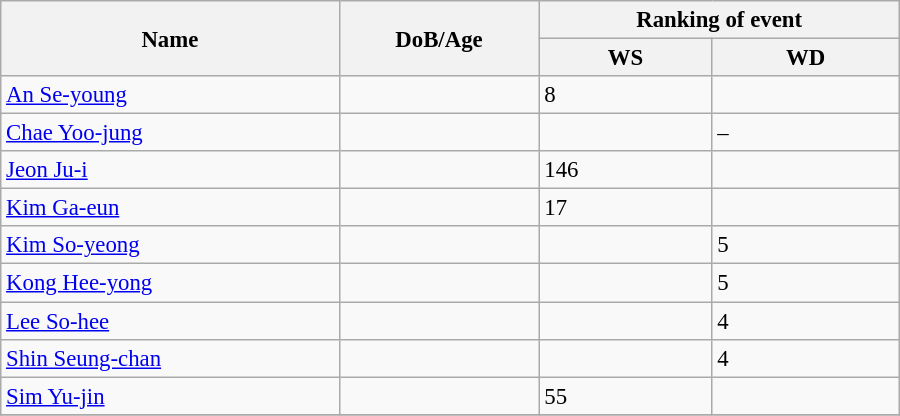<table class="wikitable"  style="width:600px; font-size:95%;">
<tr>
<th align="left" rowspan="2">Name</th>
<th align="left" rowspan="2">DoB/Age</th>
<th align="center" colspan="2">Ranking of event</th>
</tr>
<tr>
<th align="center">WS</th>
<th align="center">WD</th>
</tr>
<tr>
<td align="left"><a href='#'>An Se-young</a></td>
<td align="left"></td>
<td>8</td>
<td></td>
</tr>
<tr>
<td align="left"><a href='#'>Chae Yoo-jung</a></td>
<td align="left"></td>
<td></td>
<td>–</td>
</tr>
<tr>
<td align="left"><a href='#'>Jeon Ju-i</a></td>
<td align="left"></td>
<td>146</td>
<td></td>
</tr>
<tr>
<td align="left"><a href='#'>Kim Ga-eun</a></td>
<td align="left"></td>
<td>17</td>
<td></td>
</tr>
<tr>
<td align="left"><a href='#'>Kim So-yeong</a></td>
<td align="left"></td>
<td></td>
<td>5</td>
</tr>
<tr>
<td align="left"><a href='#'>Kong Hee-yong</a></td>
<td align="left"></td>
<td></td>
<td>5</td>
</tr>
<tr>
<td align="left"><a href='#'>Lee So-hee</a></td>
<td align="left"></td>
<td></td>
<td>4</td>
</tr>
<tr>
<td align="left"><a href='#'>Shin Seung-chan</a></td>
<td align="left"></td>
<td></td>
<td>4</td>
</tr>
<tr>
<td align="left"><a href='#'>Sim Yu-jin</a></td>
<td align="left"></td>
<td>55</td>
<td></td>
</tr>
<tr>
</tr>
</table>
